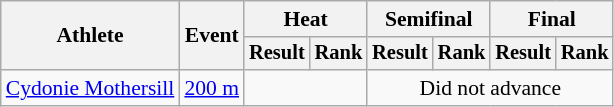<table class="wikitable" style="font-size:90%">
<tr>
<th rowspan="2">Athlete</th>
<th rowspan="2">Event</th>
<th colspan="2">Heat</th>
<th colspan="2">Semifinal</th>
<th colspan="2">Final</th>
</tr>
<tr style="font-size:95%">
<th>Result</th>
<th>Rank</th>
<th>Result</th>
<th>Rank</th>
<th>Result</th>
<th>Rank</th>
</tr>
<tr align=center>
<td align=left><a href='#'>Cydonie Mothersill</a></td>
<td align=left><a href='#'>200 m</a></td>
<td colspan=2></td>
<td colspan=4>Did not advance</td>
</tr>
</table>
